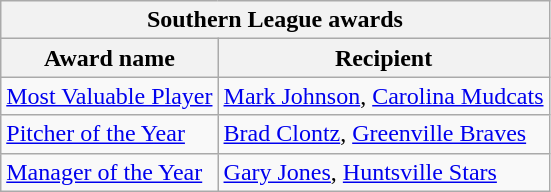<table class="wikitable">
<tr>
<th colspan="2">Southern League awards</th>
</tr>
<tr>
<th>Award name</th>
<th>Recipient</th>
</tr>
<tr>
<td><a href='#'>Most Valuable Player</a></td>
<td><a href='#'>Mark Johnson</a>, <a href='#'>Carolina Mudcats</a></td>
</tr>
<tr>
<td><a href='#'>Pitcher of the Year</a></td>
<td><a href='#'>Brad Clontz</a>, <a href='#'>Greenville Braves</a></td>
</tr>
<tr>
<td><a href='#'>Manager of the Year</a></td>
<td><a href='#'>Gary Jones</a>, <a href='#'>Huntsville Stars</a></td>
</tr>
</table>
